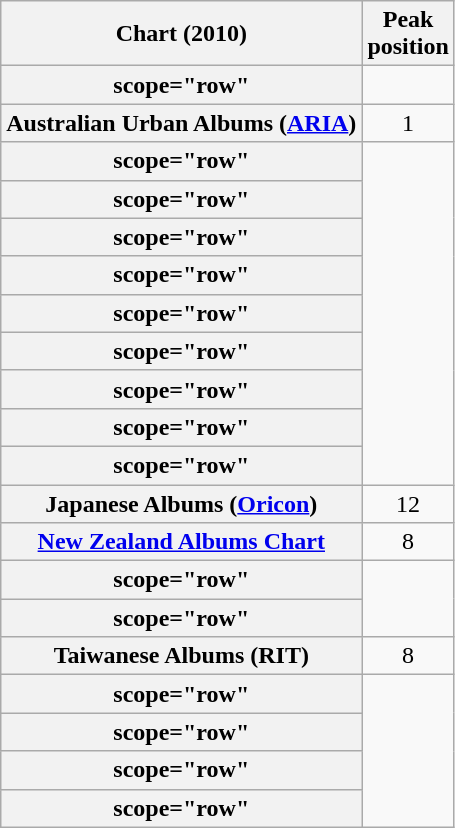<table class="wikitable sortable plainrowheaders">
<tr>
<th>Chart (2010)</th>
<th>Peak<br>position</th>
</tr>
<tr>
<th>scope="row" </th>
</tr>
<tr>
<th scope="row">Australian Urban Albums (<a href='#'>ARIA</a>)</th>
<td style="text-align:center;">1</td>
</tr>
<tr>
<th>scope="row" </th>
</tr>
<tr>
<th>scope="row" </th>
</tr>
<tr>
<th>scope="row" </th>
</tr>
<tr>
<th>scope="row" </th>
</tr>
<tr>
<th>scope="row" </th>
</tr>
<tr>
<th>scope="row" </th>
</tr>
<tr>
<th>scope="row" </th>
</tr>
<tr>
<th>scope="row" </th>
</tr>
<tr>
<th>scope="row" </th>
</tr>
<tr>
<th scope="row">Japanese Albums (<a href='#'>Oricon</a>)</th>
<td style="text-align:center;">12</td>
</tr>
<tr>
<th scope="row"><a href='#'>New Zealand Albums Chart</a></th>
<td style="text-align:center;">8</td>
</tr>
<tr>
<th>scope="row" </th>
</tr>
<tr>
<th>scope="row" </th>
</tr>
<tr>
<th scope="row">Taiwanese Albums (RIT)</th>
<td style="text-align:center;">8</td>
</tr>
<tr>
<th>scope="row" </th>
</tr>
<tr>
<th>scope="row" </th>
</tr>
<tr>
<th>scope="row" </th>
</tr>
<tr>
<th>scope="row" </th>
</tr>
</table>
